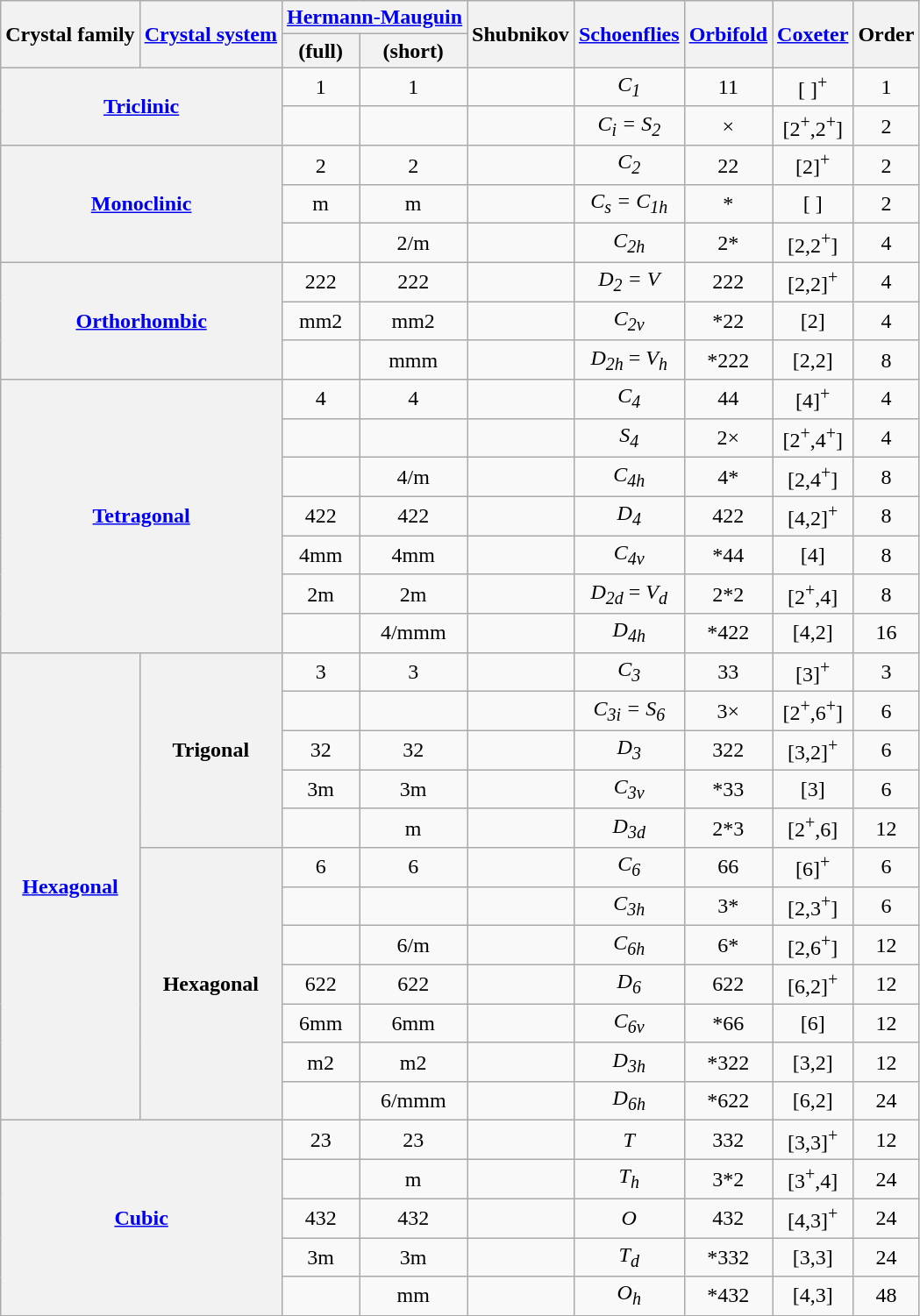<table class="wikitable">
<tr>
<th rowspan=2>Crystal family</th>
<th rowspan=2><a href='#'>Crystal system</a></th>
<th colspan=2><a href='#'>Hermann-Mauguin</a></th>
<th rowspan=2>Shubnikov</th>
<th rowspan=2><a href='#'>Schoenflies</a></th>
<th rowspan=2><a href='#'>Orbifold</a></th>
<th rowspan=2><a href='#'>Coxeter</a></th>
<th rowspan=2>Order</th>
</tr>
<tr align=center>
<th>(full)</th>
<th>(short)</th>
</tr>
<tr align=center>
<th rowspan="2" colspan="2"><a href='#'>Triclinic</a></th>
<td>1</td>
<td>1</td>
<td></td>
<td><em>C<sub>1</sub></em></td>
<td>11</td>
<td>[ ]<sup>+</sup></td>
<td>1</td>
</tr>
<tr align=center>
<td></td>
<td></td>
<td></td>
<td><em>C<sub>i</sub> = S<sub>2</sub></em></td>
<td>×</td>
<td>[2<sup>+</sup>,2<sup>+</sup>]</td>
<td>2</td>
</tr>
<tr align=center>
<th rowspan="3" colspan="2"><a href='#'>Monoclinic</a></th>
<td>2</td>
<td>2</td>
<td></td>
<td><em>C<sub>2</sub></em></td>
<td>22</td>
<td>[2]<sup>+</sup></td>
<td>2</td>
</tr>
<tr align=center>
<td>m</td>
<td>m</td>
<td></td>
<td><em>C<sub>s</sub> = C<sub>1h</sub></em></td>
<td>*</td>
<td>[ ]</td>
<td>2</td>
</tr>
<tr align=center>
<td></td>
<td>2/m</td>
<td></td>
<td><em>C<sub>2h</sub></em></td>
<td>2*</td>
<td>[2,2<sup>+</sup>]</td>
<td>4</td>
</tr>
<tr align=center>
<th rowspan="3" colspan="2"><a href='#'>Orthorhombic</a></th>
<td>222</td>
<td>222</td>
<td></td>
<td><em>D<sub>2</sub> = V</em></td>
<td>222</td>
<td>[2,2]<sup>+</sup></td>
<td>4</td>
</tr>
<tr align=center>
<td>mm2</td>
<td>mm2</td>
<td></td>
<td><em>C<sub>2v</sub></em></td>
<td>*22</td>
<td>[2]</td>
<td>4</td>
</tr>
<tr align=center>
<td></td>
<td>mmm</td>
<td></td>
<td><em>D<sub>2h</sub></em> = <em>V<sub>h</sub></em></td>
<td>*222</td>
<td>[2,2]</td>
<td>8</td>
</tr>
<tr align=center>
<th rowspan="7" colspan="2"><a href='#'>Tetragonal</a></th>
<td>4</td>
<td>4</td>
<td></td>
<td><em>C<sub>4</sub></em></td>
<td>44</td>
<td>[4]<sup>+</sup></td>
<td>4</td>
</tr>
<tr align=center>
<td></td>
<td></td>
<td></td>
<td><em>S<sub>4</sub></em></td>
<td>2×</td>
<td>[2<sup>+</sup>,4<sup>+</sup>]</td>
<td>4</td>
</tr>
<tr align=center>
<td></td>
<td>4/m</td>
<td></td>
<td><em>C<sub>4h</sub></em></td>
<td>4*</td>
<td>[2,4<sup>+</sup>]</td>
<td>8</td>
</tr>
<tr align=center>
<td>422</td>
<td>422</td>
<td></td>
<td><em>D<sub>4</sub></em></td>
<td>422</td>
<td>[4,2]<sup>+</sup></td>
<td>8</td>
</tr>
<tr align=center>
<td>4mm</td>
<td>4mm</td>
<td></td>
<td><em>C<sub>4v</sub></em></td>
<td>*44</td>
<td>[4]</td>
<td>8</td>
</tr>
<tr align=center>
<td>2m</td>
<td>2m</td>
<td></td>
<td><em>D<sub>2d</sub></em> = <em>V<sub>d</sub></em></td>
<td>2*2</td>
<td>[2<sup>+</sup>,4]</td>
<td>8</td>
</tr>
<tr align=center>
<td></td>
<td>4/mmm</td>
<td></td>
<td><em>D<sub>4h</sub></em></td>
<td>*422</td>
<td>[4,2]</td>
<td>16</td>
</tr>
<tr align=center>
<th rowspan="12"><a href='#'>Hexagonal</a></th>
<th rowspan="5">Trigonal</th>
<td>3</td>
<td>3</td>
<td></td>
<td><em>C<sub>3</sub></em></td>
<td>33</td>
<td>[3]<sup>+</sup></td>
<td>3</td>
</tr>
<tr align=center>
<td></td>
<td></td>
<td></td>
<td><em>C<sub>3i</sub> = S<sub>6</sub></em></td>
<td>3×</td>
<td>[2<sup>+</sup>,6<sup>+</sup>]</td>
<td>6</td>
</tr>
<tr align=center>
<td>32</td>
<td>32</td>
<td></td>
<td><em>D<sub>3</sub></em></td>
<td>322</td>
<td>[3,2]<sup>+</sup></td>
<td>6</td>
</tr>
<tr align=center>
<td>3m</td>
<td>3m</td>
<td></td>
<td><em>C<sub>3v</sub></em></td>
<td>*33</td>
<td>[3]</td>
<td>6</td>
</tr>
<tr align=center>
<td></td>
<td>m</td>
<td></td>
<td><em>D<sub>3d</sub></em></td>
<td>2*3</td>
<td>[2<sup>+</sup>,6]</td>
<td>12</td>
</tr>
<tr align=center>
<th rowspan="7">Hexagonal</th>
<td>6</td>
<td>6</td>
<td></td>
<td><em>C<sub>6</sub></em></td>
<td>66</td>
<td>[6]<sup>+</sup></td>
<td>6</td>
</tr>
<tr align=center>
<td></td>
<td></td>
<td></td>
<td><em>C<sub>3h</sub></em></td>
<td>3*</td>
<td>[2,3<sup>+</sup>]</td>
<td>6</td>
</tr>
<tr align=center>
<td></td>
<td>6/m</td>
<td></td>
<td><em>C<sub>6h</sub></em></td>
<td>6*</td>
<td>[2,6<sup>+</sup>]</td>
<td>12</td>
</tr>
<tr align=center>
<td>622</td>
<td>622</td>
<td></td>
<td><em>D<sub>6</sub></em></td>
<td>622</td>
<td>[6,2]<sup>+</sup></td>
<td>12</td>
</tr>
<tr align=center>
<td>6mm</td>
<td>6mm</td>
<td></td>
<td><em>C<sub>6v</sub></em></td>
<td>*66</td>
<td>[6]</td>
<td>12</td>
</tr>
<tr align=center>
<td>m2</td>
<td>m2</td>
<td></td>
<td><em>D<sub>3h</sub></em></td>
<td>*322</td>
<td>[3,2]</td>
<td>12</td>
</tr>
<tr align=center>
<td></td>
<td>6/mmm</td>
<td></td>
<td><em>D<sub>6h</sub></em></td>
<td>*622</td>
<td>[6,2]</td>
<td>24</td>
</tr>
<tr align=center>
<th rowspan="5" colspan="2"><a href='#'>Cubic</a></th>
<td>23</td>
<td>23</td>
<td></td>
<td><em>T</em></td>
<td>332</td>
<td>[3,3]<sup>+</sup></td>
<td>12</td>
</tr>
<tr align=center>
<td></td>
<td>m</td>
<td></td>
<td><em>T<sub>h</sub></em></td>
<td>3*2</td>
<td>[3<sup>+</sup>,4]</td>
<td>24</td>
</tr>
<tr align=center>
<td>432</td>
<td>432</td>
<td></td>
<td><em>O</em></td>
<td>432</td>
<td>[4,3]<sup>+</sup></td>
<td>24</td>
</tr>
<tr align=center>
<td>3m</td>
<td>3m</td>
<td></td>
<td><em>T<sub>d</sub></em></td>
<td>*332</td>
<td>[3,3]</td>
<td>24</td>
</tr>
<tr align=center>
<td></td>
<td>mm</td>
<td></td>
<td><em>O<sub>h</sub></em></td>
<td>*432</td>
<td>[4,3]</td>
<td>48</td>
</tr>
</table>
